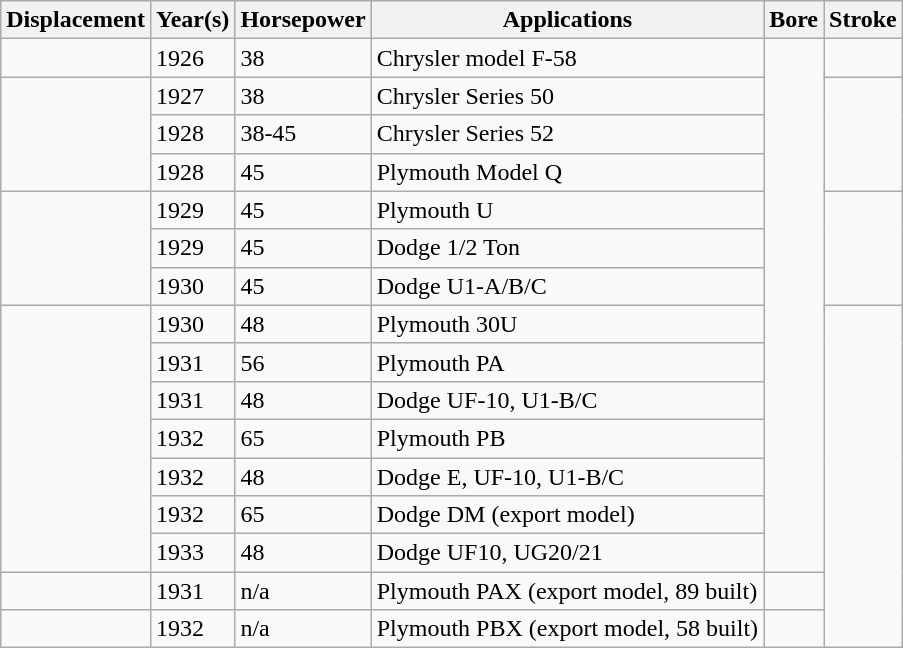<table class=wikitable>
<tr>
<th>Displacement</th>
<th>Year(s)</th>
<th>Horsepower</th>
<th>Applications</th>
<th>Bore</th>
<th>Stroke</th>
</tr>
<tr>
<td></td>
<td>1926</td>
<td>38</td>
<td>Chrysler model F-58</td>
<td rowspan=14></td>
<td></td>
</tr>
<tr>
<td rowspan=3></td>
<td>1927</td>
<td>38</td>
<td>Chrysler Series 50</td>
<td rowspan=3></td>
</tr>
<tr>
<td>1928</td>
<td>38-45</td>
<td>Chrysler Series 52</td>
</tr>
<tr>
<td>1928</td>
<td>45</td>
<td>Plymouth Model Q</td>
</tr>
<tr>
<td rowspan=3></td>
<td>1929</td>
<td>45</td>
<td>Plymouth U</td>
<td rowspan=3></td>
</tr>
<tr>
<td>1929</td>
<td>45</td>
<td>Dodge 1/2 Ton</td>
</tr>
<tr>
<td>1930</td>
<td>45</td>
<td>Dodge U1-A/B/C</td>
</tr>
<tr>
<td rowspan=7></td>
<td>1930</td>
<td>48</td>
<td>Plymouth 30U</td>
<td rowspan=9></td>
</tr>
<tr>
<td>1931</td>
<td>56</td>
<td>Plymouth PA</td>
</tr>
<tr>
<td>1931</td>
<td>48</td>
<td>Dodge UF-10, U1-B/C</td>
</tr>
<tr>
<td>1932</td>
<td>65</td>
<td>Plymouth PB</td>
</tr>
<tr>
<td>1932</td>
<td>48</td>
<td>Dodge E, UF-10, U1-B/C</td>
</tr>
<tr>
<td>1932</td>
<td>65</td>
<td>Dodge DM (export model)</td>
</tr>
<tr>
<td>1933</td>
<td>48</td>
<td>Dodge UF10, UG20/21</td>
</tr>
<tr>
<td></td>
<td>1931</td>
<td>n/a</td>
<td>Plymouth PAX (export model, 89 built)</td>
<td></td>
</tr>
<tr>
<td></td>
<td>1932</td>
<td>n/a</td>
<td>Plymouth PBX (export model, 58 built)</td>
<td></td>
</tr>
</table>
